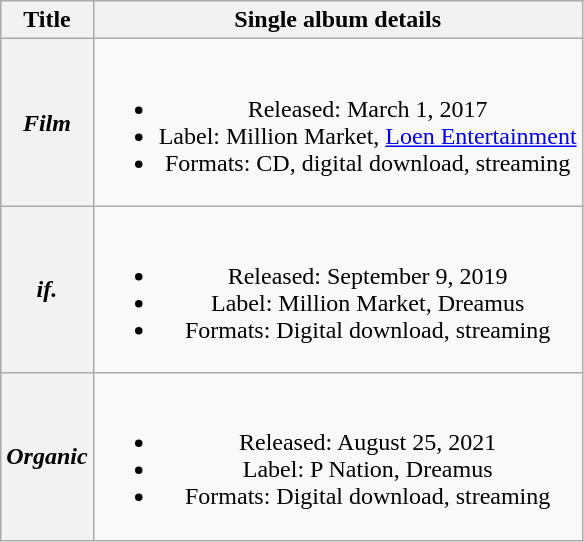<table class="wikitable plainrowheaders" style="text-align:center;">
<tr>
<th scope="col">Title</th>
<th scope="col">Single album details</th>
</tr>
<tr>
<th scope="row"><em>Film</em></th>
<td><br><ul><li>Released: March 1, 2017</li><li>Label: Million Market, <a href='#'>Loen Entertainment</a></li><li>Formats: CD, digital download, streaming</li></ul></td>
</tr>
<tr>
<th scope="row"><em>if.</em></th>
<td><br><ul><li>Released: September 9, 2019</li><li>Label: Million Market, Dreamus</li><li>Formats: Digital download, streaming</li></ul></td>
</tr>
<tr>
<th scope="row"><em>Organic</em></th>
<td><br><ul><li>Released: August 25, 2021</li><li>Label: P Nation, Dreamus</li><li>Formats: Digital download, streaming</li></ul></td>
</tr>
</table>
